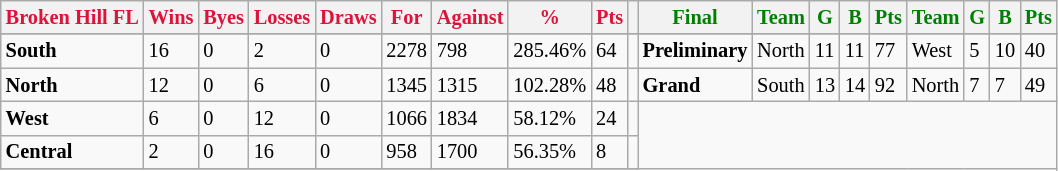<table style="font-size: 85%; text-align: left;" class="wikitable">
<tr>
<th style="color:crimson">Broken Hill FL</th>
<th style="color:crimson">Wins</th>
<th style="color:crimson">Byes</th>
<th style="color:crimson">Losses</th>
<th style="color:crimson">Draws</th>
<th style="color:crimson">For</th>
<th style="color:crimson">Against</th>
<th style="color:crimson">%</th>
<th style="color:crimson">Pts</th>
<th></th>
<th style="color:green">Final</th>
<th style="color:green">Team</th>
<th style="color:green">G</th>
<th style="color:green">B</th>
<th style="color:green">Pts</th>
<th style="color:green">Team</th>
<th style="color:green">G</th>
<th style="color:green">B</th>
<th style="color:green">Pts</th>
</tr>
<tr>
</tr>
<tr>
</tr>
<tr>
<td><strong>	South	</strong></td>
<td>16</td>
<td>0</td>
<td>2</td>
<td>0</td>
<td>2278</td>
<td>798</td>
<td>285.46%</td>
<td>64</td>
<td></td>
<td><strong>Preliminary</strong></td>
<td>North</td>
<td>11</td>
<td>11</td>
<td>77</td>
<td>West</td>
<td>5</td>
<td>10</td>
<td>40</td>
</tr>
<tr>
<td><strong>	North	</strong></td>
<td>12</td>
<td>0</td>
<td>6</td>
<td>0</td>
<td>1345</td>
<td>1315</td>
<td>102.28%</td>
<td>48</td>
<td></td>
<td><strong>Grand</strong></td>
<td>South</td>
<td>13</td>
<td>14</td>
<td>92</td>
<td>North</td>
<td>7</td>
<td>7</td>
<td>49</td>
</tr>
<tr ||>
<td><strong>	West	</strong></td>
<td>6</td>
<td>0</td>
<td>12</td>
<td>0</td>
<td>1066</td>
<td>1834</td>
<td>58.12%</td>
<td>24</td>
<td></td>
</tr>
<tr>
<td><strong>	Central	</strong></td>
<td>2</td>
<td>0</td>
<td>16</td>
<td>0</td>
<td>958</td>
<td>1700</td>
<td>56.35%</td>
<td>8</td>
<td></td>
</tr>
<tr>
</tr>
</table>
